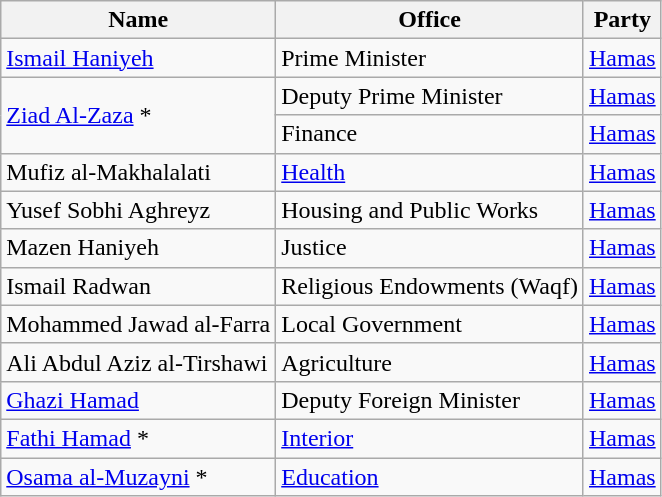<table class="wikitable">
<tr>
<th>Name</th>
<th>Office</th>
<th>Party</th>
</tr>
<tr>
<td><a href='#'>Ismail Haniyeh</a></td>
<td>Prime Minister</td>
<td><a href='#'>Hamas</a></td>
</tr>
<tr>
<td rowspan="2"><a href='#'>Ziad Al-Zaza</a> *</td>
<td>Deputy Prime Minister</td>
<td><a href='#'>Hamas</a></td>
</tr>
<tr>
<td>Finance</td>
<td><a href='#'>Hamas</a></td>
</tr>
<tr>
<td>Mufiz al-Makhalalati</td>
<td><a href='#'>Health</a></td>
<td><a href='#'>Hamas</a></td>
</tr>
<tr>
<td>Yusef Sobhi Aghreyz</td>
<td>Housing and Public Works</td>
<td><a href='#'>Hamas</a></td>
</tr>
<tr>
<td>Mazen Haniyeh</td>
<td>Justice</td>
<td><a href='#'>Hamas</a></td>
</tr>
<tr>
<td>Ismail Radwan</td>
<td>Religious Endowments (Waqf)</td>
<td><a href='#'>Hamas</a></td>
</tr>
<tr>
<td>Mohammed Jawad al-Farra</td>
<td>Local Government</td>
<td><a href='#'>Hamas</a></td>
</tr>
<tr>
<td>Ali Abdul Aziz al-Tirshawi</td>
<td>Agriculture</td>
<td><a href='#'>Hamas</a></td>
</tr>
<tr>
<td><a href='#'>Ghazi Hamad</a></td>
<td>Deputy Foreign Minister</td>
<td><a href='#'>Hamas</a></td>
</tr>
<tr>
<td><a href='#'>Fathi Hamad</a> *</td>
<td><a href='#'>Interior</a></td>
<td><a href='#'>Hamas</a></td>
</tr>
<tr>
<td><a href='#'>Osama al-Muzayni</a> *</td>
<td><a href='#'>Education</a></td>
<td><a href='#'>Hamas</a></td>
</tr>
</table>
